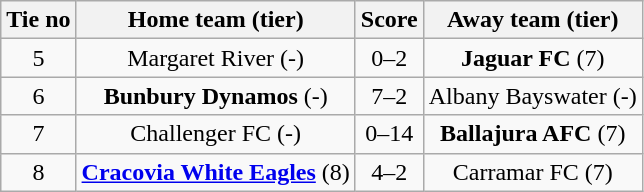<table class="wikitable" style="text-align:center">
<tr>
<th>Tie no</th>
<th>Home team (tier)</th>
<th>Score</th>
<th>Away team (tier)</th>
</tr>
<tr>
<td>5</td>
<td>Margaret River (-)</td>
<td>0–2</td>
<td><strong>Jaguar FC</strong> (7)</td>
</tr>
<tr>
<td>6</td>
<td><strong>Bunbury Dynamos</strong> (-)</td>
<td>7–2</td>
<td>Albany Bayswater (-)</td>
</tr>
<tr>
<td>7</td>
<td>Challenger FC (-)</td>
<td>0–14</td>
<td><strong>Ballajura AFC</strong> (7)</td>
</tr>
<tr>
<td>8</td>
<td><strong><a href='#'>Cracovia White Eagles</a></strong> (8)</td>
<td>4–2</td>
<td>Carramar FC (7)</td>
</tr>
</table>
